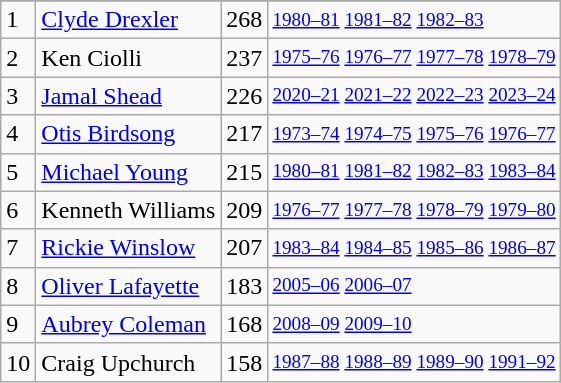<table class="wikitable">
<tr>
</tr>
<tr>
<td>1</td>
<td><a href='#'>Clyde Drexler</a></td>
<td>268</td>
<td style="font-size:80%;"><a href='#'>1980–81</a> <a href='#'>1981–82</a> <a href='#'>1982–83</a></td>
</tr>
<tr>
<td>2</td>
<td>Ken Ciolli</td>
<td>237</td>
<td style="font-size:80%;"><a href='#'>1975–76</a> <a href='#'>1976–77</a> <a href='#'>1977–78</a> <a href='#'>1978–79</a></td>
</tr>
<tr>
<td>3</td>
<td><a href='#'>Jamal Shead</a></td>
<td>226</td>
<td style="font-size:80%;"><a href='#'>2020–21</a> <a href='#'>2021–22</a> <a href='#'>2022–23</a> <a href='#'>2023–24</a></td>
</tr>
<tr>
<td>4</td>
<td><a href='#'>Otis Birdsong</a></td>
<td>217</td>
<td style="font-size:80%;"><a href='#'>1973–74</a> <a href='#'>1974–75</a> <a href='#'>1975–76</a> <a href='#'>1976–77</a></td>
</tr>
<tr>
<td>5</td>
<td><a href='#'>Michael Young</a></td>
<td>215</td>
<td style="font-size:80%;"><a href='#'>1980–81</a> <a href='#'>1981–82</a> <a href='#'>1982–83</a> <a href='#'>1983–84</a></td>
</tr>
<tr>
<td>6</td>
<td>Kenneth Williams</td>
<td>209</td>
<td style="font-size:80%;"><a href='#'>1976–77</a> <a href='#'>1977–78</a> <a href='#'>1978–79</a> <a href='#'>1979–80</a></td>
</tr>
<tr>
<td>7</td>
<td><a href='#'>Rickie Winslow</a></td>
<td>207</td>
<td style="font-size:80%;"><a href='#'>1983–84</a> <a href='#'>1984–85</a> <a href='#'>1985–86</a> <a href='#'>1986–87</a></td>
</tr>
<tr>
<td>8</td>
<td><a href='#'>Oliver Lafayette</a></td>
<td>183</td>
<td style="font-size:80%;"><a href='#'>2005–06</a> <a href='#'>2006–07</a></td>
</tr>
<tr>
<td>9</td>
<td><a href='#'>Aubrey Coleman</a></td>
<td>168</td>
<td style="font-size:80%;"><a href='#'>2008–09</a> <a href='#'>2009–10</a></td>
</tr>
<tr>
<td>10</td>
<td>Craig Upchurch</td>
<td>158</td>
<td style="font-size:80%;"><a href='#'>1987–88</a> <a href='#'>1988–89</a> <a href='#'>1989–90</a> <a href='#'>1991–92</a></td>
</tr>
</table>
